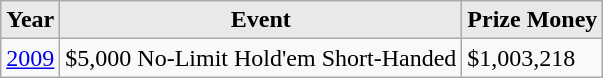<table class="wikitable">
<tr>
<th style="background: #E9E9E9;">Year</th>
<th style="background: #E9E9E9;">Event</th>
<th style="background: #E9E9E9;">Prize Money</th>
</tr>
<tr>
<td><a href='#'>2009</a></td>
<td>$5,000 No-Limit Hold'em Short-Handed</td>
<td>$1,003,218</td>
</tr>
</table>
